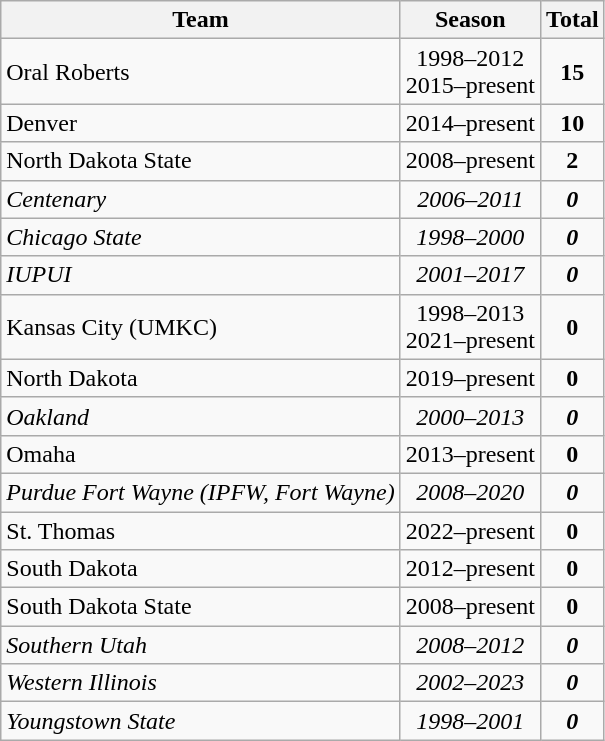<table class="wikitable sortable">
<tr>
<th scope="col">Team</th>
<th scope="col">Season</th>
<th scope="col">Total</th>
</tr>
<tr>
<td>Oral Roberts</td>
<td align=center>1998–2012<br>2015–present</td>
<td align=center><strong>15</strong></td>
</tr>
<tr>
<td>Denver</td>
<td align=center>2014–present</td>
<td align=center><strong>10</strong></td>
</tr>
<tr>
<td>North Dakota State</td>
<td align=center>2008–present</td>
<td align=center><strong>2</strong></td>
</tr>
<tr>
<td><em>Centenary</em></td>
<td align=center><em>2006–2011</em></td>
<td align=center><strong><em>0</em></strong></td>
</tr>
<tr>
<td><em>Chicago State</em></td>
<td align=center><em>1998–2000</em></td>
<td align=center><strong><em>0</em></strong></td>
</tr>
<tr>
<td><em>IUPUI</em></td>
<td align=center><em>2001–2017</em></td>
<td align=center><strong><em>0</em></strong></td>
</tr>
<tr>
<td>Kansas City (UMKC)</td>
<td align=center>1998–2013<br>2021–present</td>
<td align=center><strong>0</strong></td>
</tr>
<tr>
<td>North Dakota</td>
<td align=center>2019–present</td>
<td align=center><strong>0</strong></td>
</tr>
<tr>
<td><em>Oakland</em></td>
<td align=center><em>2000–2013</em></td>
<td align=center><strong><em>0</em></strong></td>
</tr>
<tr>
<td>Omaha</td>
<td align=center>2013–present</td>
<td align=center><strong>0</strong></td>
</tr>
<tr>
<td><em>Purdue Fort Wayne (IPFW, Fort Wayne)</em></td>
<td align=center><em>2008–2020</em></td>
<td align=center><strong><em>0</em></strong></td>
</tr>
<tr>
<td>St. Thomas</td>
<td align=center>2022–present</td>
<td align=center><strong>0</strong></td>
</tr>
<tr>
<td>South Dakota</td>
<td align=center>2012–present</td>
<td align=center><strong>0</strong></td>
</tr>
<tr>
<td>South Dakota State</td>
<td align=center>2008–present</td>
<td align=center><strong>0</strong></td>
</tr>
<tr>
<td><em>Southern Utah</em></td>
<td align=center><em>2008–2012</em></td>
<td align=center><strong><em>0</em></strong></td>
</tr>
<tr>
<td><em>Western Illinois</em></td>
<td align=center><em>2002–2023</em></td>
<td align=center><strong><em>0</em></strong></td>
</tr>
<tr>
<td><em>Youngstown State</em></td>
<td align=center><em>1998–2001</em></td>
<td align=center><strong><em>0</em></strong></td>
</tr>
</table>
